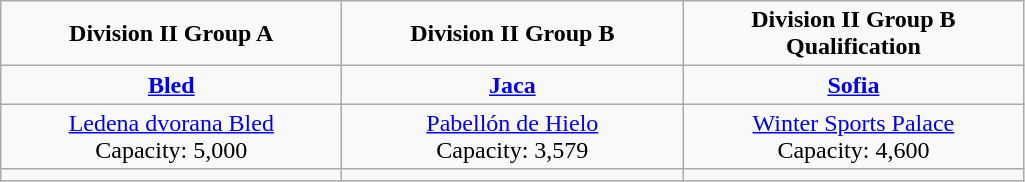<table class="wikitable" style="text-align:center;">
<tr>
<td><strong>Division II Group A</strong></td>
<td><strong>Division II Group B</strong></td>
<td><strong>Division II Group B<br>Qualification</strong></td>
</tr>
<tr>
<td width=220px><strong><a href='#'>Bled</a></strong></td>
<td width=220px><strong><a href='#'>Jaca</a></strong></td>
<td width=220px><strong><a href='#'>Sofia</a></strong></td>
</tr>
<tr>
<td><a href='#'>Ledena dvorana Bled</a><br>Capacity: 5,000</td>
<td><a href='#'>Pabellón de Hielo</a><br>Capacity: 3,579</td>
<td><a href='#'>Winter Sports Palace</a><br>Capacity: 4,600</td>
</tr>
<tr>
<td></td>
<td></td>
<td></td>
</tr>
</table>
